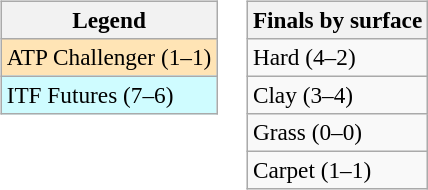<table>
<tr valign=top>
<td><br><table class=wikitable style=font-size:97%>
<tr>
<th>Legend</th>
</tr>
<tr bgcolor=moccasin>
<td>ATP Challenger (1–1)</td>
</tr>
<tr bgcolor=cffcff>
<td>ITF Futures (7–6)</td>
</tr>
</table>
</td>
<td><br><table class=wikitable style=font-size:97%>
<tr>
<th>Finals by surface</th>
</tr>
<tr>
<td>Hard (4–2)</td>
</tr>
<tr>
<td>Clay (3–4)</td>
</tr>
<tr>
<td>Grass (0–0)</td>
</tr>
<tr>
<td>Carpet (1–1)</td>
</tr>
</table>
</td>
</tr>
</table>
